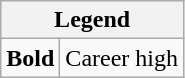<table class="wikitable">
<tr>
<th colspan="2">Legend</th>
</tr>
<tr>
<td><strong>Bold</strong></td>
<td>Career high</td>
</tr>
</table>
